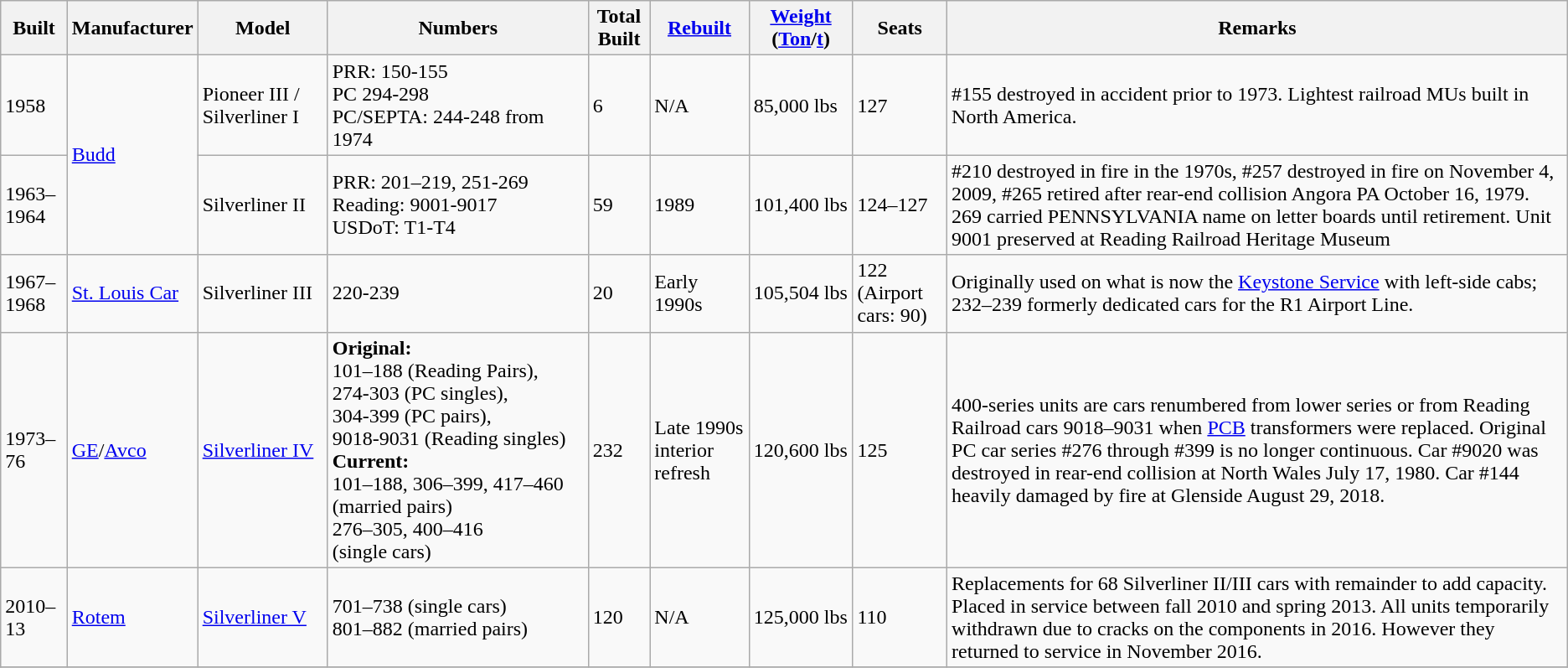<table class="wikitable">
<tr>
<th>Built</th>
<th>Manufacturer</th>
<th>Model</th>
<th width="200">Numbers</th>
<th>Total Built</th>
<th><a href='#'>Rebuilt</a></th>
<th width="75"><a href='#'>Weight</a><br>(<a href='#'>Ton</a>/<a href='#'>t</a>)</th>
<th>Seats</th>
<th>Remarks</th>
</tr>
<tr>
<td>1958</td>
<td rowspan="2"><a href='#'>Budd</a></td>
<td>Pioneer III / Silverliner I</td>
<td>PRR: 150-155<br>PC 294-298<br> PC/SEPTA: 244-248 from 1974</td>
<td>6</td>
<td>N/A</td>
<td>85,000 lbs</td>
<td>127</td>
<td>#155 destroyed in accident prior to 1973. Lightest railroad MUs built in North America.</td>
</tr>
<tr>
<td>1963–1964</td>
<td>Silverliner II</td>
<td>PRR: 201–219, 251-269<br>Reading: 9001-9017<br>USDoT: T1-T4</td>
<td>59</td>
<td>1989</td>
<td>101,400 lbs</td>
<td>124–127</td>
<td>#210 destroyed in fire in the 1970s, #257 destroyed in fire on November 4, 2009, #265 retired after rear-end collision Angora PA October 16, 1979. 269 carried PENNSYLVANIA name on letter boards until retirement. Unit 9001 preserved at Reading Railroad Heritage Museum</td>
</tr>
<tr>
<td>1967–1968</td>
<td><a href='#'>St. Louis Car</a></td>
<td>Silverliner III</td>
<td>220-239</td>
<td>20</td>
<td>Early 1990s</td>
<td>105,504 lbs</td>
<td>122 (Airport cars: 90)</td>
<td>Originally used on what is now the <a href='#'>Keystone Service</a> with left-side cabs; 232–239 formerly dedicated cars for the R1 Airport Line.</td>
</tr>
<tr>
<td>1973–76</td>
<td><a href='#'>GE</a>/<a href='#'>Avco</a></td>
<td><a href='#'>Silverliner IV</a></td>
<td><strong>Original:</strong> <br>101–188 (Reading Pairs),<br> 274-303 (PC singles),<br> 304-399 (PC pairs),<br> 9018-9031 (Reading singles)<br><strong>Current:</strong> <br>101–188, 306–399, 417–460 <br>(married pairs)<br>276–305, 400–416 <br>(single cars)</td>
<td>232</td>
<td>Late 1990s interior refresh</td>
<td>120,600 lbs</td>
<td>125</td>
<td>400-series units are cars renumbered from lower series or from Reading Railroad cars 9018–9031 when <a href='#'>PCB</a> transformers were replaced.  Original PC car series #276 through #399 is no longer continuous. Car #9020 was destroyed in rear-end collision at North Wales July 17, 1980. Car #144 heavily damaged by fire at Glenside August 29, 2018.</td>
</tr>
<tr>
<td>2010–13</td>
<td><a href='#'>Rotem</a></td>
<td><a href='#'>Silverliner&nbsp;V</a></td>
<td>701–738 (single cars)<br>801–882 (married pairs)</td>
<td>120</td>
<td>N/A</td>
<td>125,000 lbs</td>
<td>110</td>
<td>Replacements for 68 Silverliner II/III cars with remainder to add capacity. Placed in service between fall 2010 and spring 2013. All units temporarily withdrawn due to cracks on the components in 2016. However they returned to service in November 2016.</td>
</tr>
<tr>
</tr>
</table>
